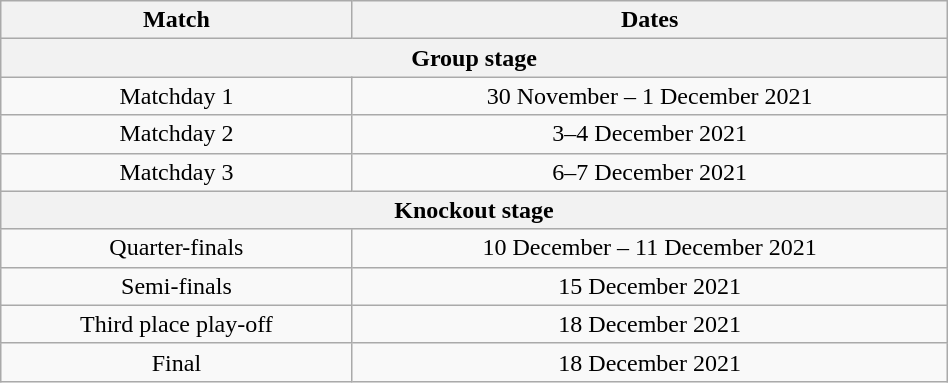<table class="wikitable" style="text-align: center; width:50%">
<tr>
<th>Match</th>
<th>Dates</th>
</tr>
<tr>
<th colspan="2">Group stage</th>
</tr>
<tr>
<td>Matchday 1</td>
<td>30 November – 1 December 2021</td>
</tr>
<tr>
<td>Matchday 2</td>
<td>3–4 December 2021</td>
</tr>
<tr>
<td>Matchday 3</td>
<td>6–7 December 2021</td>
</tr>
<tr>
<th colspan="2">Knockout stage</th>
</tr>
<tr>
<td>Quarter-finals</td>
<td>10 December – 11 December 2021</td>
</tr>
<tr>
<td>Semi-finals</td>
<td>15 December 2021</td>
</tr>
<tr>
<td>Third place play-off</td>
<td>18 December 2021</td>
</tr>
<tr>
<td>Final</td>
<td>18 December 2021</td>
</tr>
</table>
